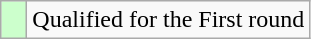<table class=wikitable>
<tr>
<td width=10px style="background-color:#ccffcc;"></td>
<td>Qualified for the First round</td>
</tr>
</table>
